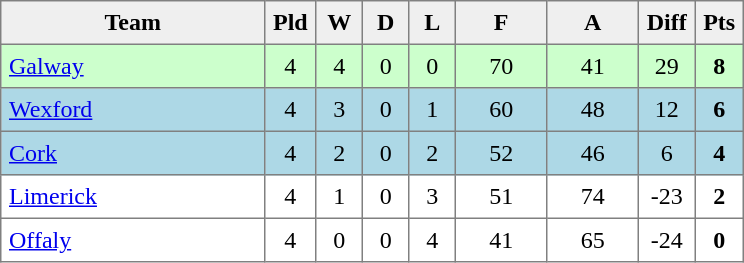<table style=border-collapse:collapse border=1 cellspacing=0 cellpadding=5>
<tr align=center bgcolor=#efefef>
<th width=165>Team</th>
<th width=20>Pld</th>
<th width=20>W</th>
<th width=20>D</th>
<th width=20>L</th>
<th width=50>F</th>
<th width=50>A</th>
<th width=20>Diff</th>
<th width=20>Pts</th>
</tr>
<tr align=center style="background:#cfc;">
<td style="text-align:left;"><a href='#'>Galway</a></td>
<td>4</td>
<td>4</td>
<td>0</td>
<td>0</td>
<td>70</td>
<td>41</td>
<td>29</td>
<td><strong>8</strong></td>
</tr>
<tr align=center style="background:#ADD8E6;">
<td style="text-align:left;"><a href='#'>Wexford</a></td>
<td>4</td>
<td>3</td>
<td>0</td>
<td>1</td>
<td>60</td>
<td>48</td>
<td>12</td>
<td><strong>6</strong></td>
</tr>
<tr align=center style="background:#ADD8E6;">
<td style="text-align:left;"><a href='#'>Cork</a></td>
<td>4</td>
<td>2</td>
<td>0</td>
<td>2</td>
<td>52</td>
<td>46</td>
<td>6</td>
<td><strong>4</strong></td>
</tr>
<tr align=center style=>
<td style="text-align:left;"><a href='#'>Limerick</a></td>
<td>4</td>
<td>1</td>
<td>0</td>
<td>3</td>
<td>51</td>
<td>74</td>
<td>-23</td>
<td><strong>2</strong></td>
</tr>
<tr align=center>
<td style="text-align:left;"><a href='#'>Offaly</a></td>
<td>4</td>
<td>0</td>
<td>0</td>
<td>4</td>
<td>41</td>
<td>65</td>
<td>-24</td>
<td><strong>0</strong></td>
</tr>
</table>
